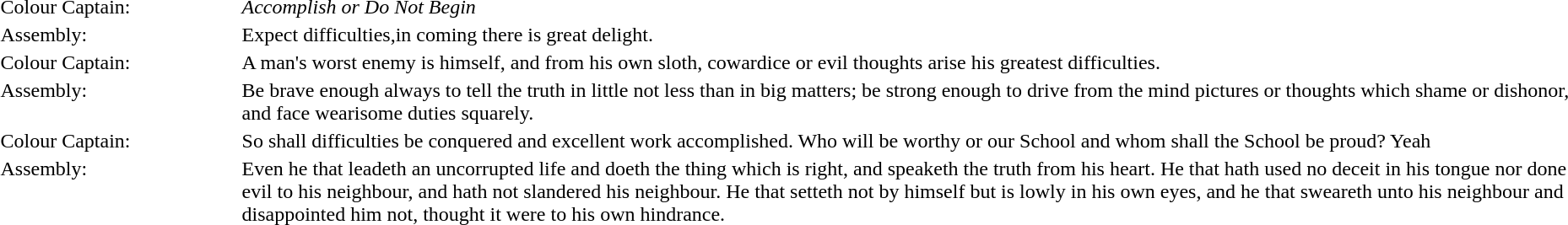<table>
<tr>
<td width="15%">Colour Captain:</td>
<td width="85%"><em>Accomplish or Do Not Begin</em></td>
</tr>
<tr valign="top">
<td>Assembly:</td>
<td>Expect difficulties,in coming there is great delight.</td>
</tr>
<tr valign="top">
<td>Colour Captain:</td>
<td>A man's worst enemy is himself, and from his own sloth, cowardice or evil thoughts arise his greatest difficulties.</td>
</tr>
<tr valign="top">
<td>Assembly:</td>
<td>Be brave enough always to tell the truth in little not less than in big matters; be strong enough to drive from the mind pictures or thoughts which shame or dishonor, and face wearisome duties squarely.</td>
</tr>
<tr valign="top">
<td>Colour Captain:</td>
<td>So shall difficulties be conquered and excellent work accomplished. Who will be worthy or our School and whom shall the School be proud? Yeah</td>
</tr>
<tr valign="top">
<td>Assembly:</td>
<td>Even he that leadeth an uncorrupted life and doeth the thing which is right, and speaketh the truth from his heart. He that hath used no deceit in his tongue nor done evil to his neighbour, and hath not slandered his neighbour. He that setteth not by himself but is lowly in his own eyes, and he that sweareth unto his neighbour and disappointed him not, thought it were to his own hindrance.</td>
</tr>
</table>
